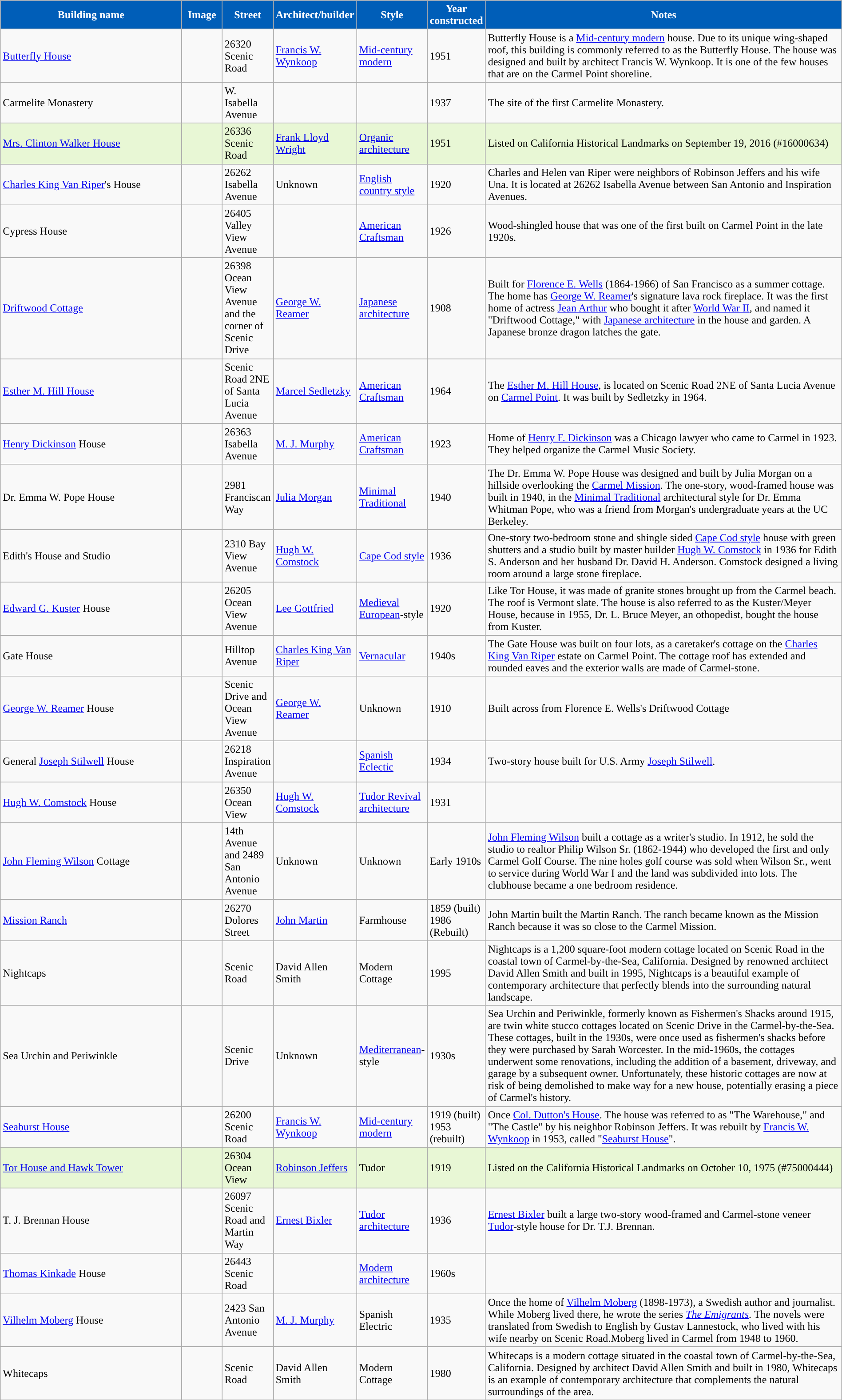<table class="wikitable sortable" style="text-align: left;" width="100%;">
<tr>
<th ! style="background:#005EB8; color:white;" width="25%;">Building name</th>
<th ! style="background:#005EB8; color:white;" width="5%;">Image</th>
<th ! style="background:#005EB8; color:white;" width="5%;">Street</th>
<th ! style="background:#005EB8; color:white;" width="5%;">Architect/builder</th>
<th ! style="background:#005EB8; color:white;" width="5%;">Style</th>
<th ! style="background:#005EB8; color:white;" width="5%;">Year constructed</th>
<th ! style="background:#005EB8; color:white;" width="50%;">Notes</th>
</tr>
<tr>
<td><a href='#'>Butterfly House</a></td>
<td></td>
<td>26320 Scenic Road</td>
<td><a href='#'>Francis W. Wynkoop</a></td>
<td><a href='#'>Mid-century modern</a></td>
<td>1951</td>
<td>Butterfly House is a <a href='#'>Mid-century modern</a> house. Due to its unique wing-shaped roof, this building is commonly referred to as the Butterfly House. The house was designed and built by architect Francis W. Wynkoop. It is one of the few houses that are on the Carmel Point shoreline.</td>
</tr>
<tr>
<td>Carmelite Monastery</td>
<td></td>
<td>W. Isabella Avenue</td>
<td></td>
<td></td>
<td>1937</td>
<td>The site of the first Carmelite Monastery.</td>
</tr>
<tr style="background: #e8f7d5">
<td><a href='#'>Mrs. Clinton Walker House</a></td>
<td></td>
<td>26336 Scenic Road</td>
<td><a href='#'>Frank Lloyd Wright</a></td>
<td><a href='#'>Organic architecture</a></td>
<td>1951</td>
<td>Listed on California Historical Landmarks on September 19, 2016 (#16000634)</td>
</tr>
<tr>
<td><a href='#'>Charles King Van Riper</a>'s House</td>
<td></td>
<td>26262 Isabella Avenue</td>
<td>Unknown</td>
<td><a href='#'>English country style</a></td>
<td>1920</td>
<td>Charles and Helen van Riper were neighbors of Robinson Jeffers and his wife Una. It is located at 26262 Isabella Avenue between San Antonio and Inspiration Avenues.</td>
</tr>
<tr>
<td>Cypress House</td>
<td></td>
<td>26405 Valley View Avenue</td>
<td></td>
<td><a href='#'>American Craftsman</a></td>
<td>1926</td>
<td>Wood-shingled house that was one of the first built on Carmel Point in the late 1920s.</td>
</tr>
<tr>
<td><a href='#'>Driftwood Cottage</a></td>
<td></td>
<td>26398 Ocean View Avenue and the corner of Scenic Drive</td>
<td><a href='#'>George W. Reamer</a></td>
<td><a href='#'>Japanese architecture</a></td>
<td>1908</td>
<td>Built for <a href='#'>Florence E. Wells</a> (1864-1966) of San Francisco as a summer cottage. The home has <a href='#'>George W. Reamer</a>'s signature lava rock fireplace. It was the first home of actress <a href='#'>Jean Arthur</a> who bought it after <a href='#'>World War II</a>, and named it "Driftwood Cottage," with <a href='#'>Japanese architecture</a> in the house and garden. A Japanese bronze dragon latches the gate.</td>
</tr>
<tr>
<td><a href='#'>Esther M. Hill House</a></td>
<td></td>
<td>Scenic Road 2NE of Santa Lucia Avenue</td>
<td><a href='#'>Marcel Sedletzky</a></td>
<td><a href='#'>American Craftsman</a></td>
<td>1964</td>
<td>The <a href='#'>Esther M. Hill House</a>, is located on Scenic Road 2NE of Santa Lucia Avenue on <a href='#'>Carmel Point</a>. It was built by Sedletzky in 1964.</td>
</tr>
<tr>
<td><a href='#'>Henry Dickinson</a> House</td>
<td></td>
<td>26363 Isabella Avenue</td>
<td><a href='#'>M. J. Murphy</a></td>
<td><a href='#'>American Craftsman</a></td>
<td>1923</td>
<td>Home of <a href='#'>Henry F. Dickinson</a> was a Chicago lawyer who came to Carmel in 1923. They helped organize the Carmel Music Society.</td>
</tr>
<tr>
<td>Dr. Emma W. Pope House</td>
<td></td>
<td>2981 Franciscan Way</td>
<td><a href='#'>Julia Morgan</a></td>
<td><a href='#'>Minimal Traditional</a></td>
<td>1940</td>
<td>The Dr. Emma W. Pope House was designed and built by Julia Morgan on a hillside overlooking the <a href='#'>Carmel Mission</a>. The one-story, wood-framed house was built in 1940, in the <a href='#'>Minimal Traditional</a> architectural style for Dr. Emma Whitman Pope, who was a friend from Morgan's undergraduate years at the UC Berkeley.</td>
</tr>
<tr>
<td>Edith's House and Studio</td>
<td></td>
<td>2310 Bay View Avenue</td>
<td><a href='#'>Hugh W. Comstock</a></td>
<td><a href='#'>Cape Cod style</a></td>
<td>1936</td>
<td>One-story two-bedroom stone and shingle sided <a href='#'>Cape Cod style</a> house with green shutters and a studio built by master builder <a href='#'>Hugh W. Comstock</a> in 1936 for Edith S. Anderson and her husband Dr. David H. Anderson. Comstock designed a living room around a large stone fireplace.</td>
</tr>
<tr>
<td><a href='#'>Edward G. Kuster</a> House</td>
<td></td>
<td>26205 Ocean View Avenue</td>
<td><a href='#'>Lee Gottfried</a></td>
<td><a href='#'>Medieval European</a>-style</td>
<td>1920</td>
<td>Like Tor House, it was made of granite stones brought up from the Carmel beach. The roof is Vermont slate. The house is also referred to as the Kuster/Meyer House, because in 1955, Dr. L. Bruce Meyer, an othopedist, bought the house from Kuster.</td>
</tr>
<tr>
<td>Gate House</td>
<td></td>
<td>Hilltop Avenue</td>
<td><a href='#'>Charles King Van Riper</a></td>
<td><a href='#'>Vernacular</a></td>
<td>1940s</td>
<td>The Gate House was built on four lots, as a caretaker's cottage on the <a href='#'>Charles King Van Riper</a> estate on Carmel Point. The cottage roof has extended and rounded eaves and the exterior walls are made of Carmel-stone.</td>
</tr>
<tr>
<td><a href='#'>George W. Reamer</a> House</td>
<td></td>
<td>Scenic Drive and Ocean View Avenue</td>
<td><a href='#'>George W. Reamer</a></td>
<td>Unknown</td>
<td>1910</td>
<td>Built across from Florence E. Wells's Driftwood Cottage</td>
</tr>
<tr>
<td>General <a href='#'>Joseph Stilwell</a> House</td>
<td></td>
<td>26218 Inspiration Avenue</td>
<td></td>
<td><a href='#'>Spanish Eclectic</a></td>
<td>1934</td>
<td>Two-story house built for U.S. Army <a href='#'>Joseph Stilwell</a>.</td>
</tr>
<tr>
<td><a href='#'>Hugh W. Comstock</a> House</td>
<td></td>
<td>26350 Ocean View</td>
<td><a href='#'>Hugh W. Comstock</a></td>
<td><a href='#'>Tudor Revival architecture</a></td>
<td>1931</td>
<td></td>
</tr>
<tr>
<td><a href='#'>John Fleming Wilson</a> Cottage</td>
<td></td>
<td>14th Avenue and 2489 San Antonio Avenue</td>
<td>Unknown</td>
<td>Unknown</td>
<td>Early 1910s</td>
<td><a href='#'>John Fleming Wilson</a> built a cottage as a writer's studio. In 1912, he sold the studio to realtor Philip Wilson Sr. (1862-1944) who developed the first and only Carmel Golf Course. The nine holes golf course was sold when Wilson Sr., went to service during World War I and the land was subdivided into lots. The clubhouse became a one bedroom residence.</td>
</tr>
<tr>
<td><a href='#'>Mission Ranch</a></td>
<td></td>
<td>26270 Dolores Street</td>
<td><a href='#'>John Martin</a></td>
<td>Farmhouse</td>
<td>1859 (built)<br> 1986 (Rebuilt)</td>
<td>John Martin built the Martin Ranch. The ranch became known as the Mission Ranch because it was so close to the Carmel Mission.</td>
</tr>
<tr>
<td>Nightcaps</td>
<td></td>
<td>Scenic Road</td>
<td>David Allen Smith</td>
<td>Modern Cottage</td>
<td>1995</td>
<td>Nightcaps is a 1,200 square-foot modern cottage located on Scenic Road in the coastal town of Carmel-by-the-Sea, California. Designed by renowned architect David Allen Smith and built in 1995, Nightcaps is a beautiful example of contemporary architecture that perfectly blends into the surrounding natural landscape.</td>
</tr>
<tr>
<td>Sea Urchin and Periwinkle</td>
<td></td>
<td>Scenic Drive</td>
<td>Unknown</td>
<td><a href='#'>Mediterranean</a>-style</td>
<td>1930s</td>
<td>Sea Urchin and Periwinkle, formerly known as Fishermen's Shacks around 1915, are twin white stucco cottages located on Scenic Drive in the Carmel-by-the-Sea. These cottages, built in the 1930s, were once used as fishermen's shacks before they were purchased by Sarah Worcester. In the mid-1960s, the cottages underwent some renovations, including the addition of a basement, driveway, and garage by a subsequent owner. Unfortunately, these historic cottages are now at risk of being demolished to make way for a new house, potentially erasing a piece of Carmel's history.</td>
</tr>
<tr>
<td><a href='#'>Seaburst House</a></td>
<td></td>
<td>26200 Scenic Road</td>
<td><a href='#'>Francis W. Wynkoop</a></td>
<td><a href='#'>Mid-century modern</a></td>
<td>1919 (built)<br>1953 (rebuilt)</td>
<td>Once <a href='#'>Col. Dutton's House</a>. The house was referred to as "The Warehouse," and "The Castle" by his neighbor Robinson Jeffers. It was rebuilt by <a href='#'>Francis W. Wynkoop</a> in 1953, called "<a href='#'>Seaburst House</a>".</td>
</tr>
<tr style="background: #e8f7d5">
<td><a href='#'>Tor House and Hawk Tower</a></td>
<td></td>
<td>26304 Ocean View</td>
<td><a href='#'>Robinson Jeffers</a></td>
<td>Tudor</td>
<td>1919</td>
<td>Listed on the California Historical Landmarks on October 10, 1975 (#75000444)</td>
</tr>
<tr>
<td>T. J. Brennan House</td>
<td></td>
<td>26097 Scenic Road and Martin Way</td>
<td><a href='#'>Ernest Bixler</a></td>
<td><a href='#'>Tudor architecture</a></td>
<td>1936</td>
<td><a href='#'>Ernest Bixler</a> built a large two-story wood-framed and Carmel-stone veneer <a href='#'>Tudor</a>-style house for Dr. T.J. Brennan.</td>
</tr>
<tr>
<td><a href='#'>Thomas Kinkade</a> House</td>
<td></td>
<td>26443 Scenic Road</td>
<td></td>
<td><a href='#'>Modern architecture</a></td>
<td>1960s</td>
<td></td>
</tr>
<tr>
<td><a href='#'>Vilhelm Moberg</a> House</td>
<td></td>
<td>2423 San Antonio Avenue</td>
<td><a href='#'>M. J. Murphy</a></td>
<td>Spanish Electric</td>
<td>1935</td>
<td>Once the home of <a href='#'>Vilhelm Moberg</a> (1898-1973), a Swedish author and journalist. While Moberg lived there, he wrote the series <em><a href='#'>The Emigrants</a></em>. The novels were translated from Swedish to English by Gustav Lannestock, who lived with his wife nearby on Scenic Road.Moberg lived in Carmel from 1948 to 1960.</td>
</tr>
<tr>
<td>Whitecaps</td>
<td></td>
<td>Scenic Road</td>
<td>David Allen Smith</td>
<td>Modern Cottage</td>
<td>1980</td>
<td>Whitecaps is a modern cottage situated in the coastal town of Carmel-by-the-Sea, California. Designed by architect David Allen Smith and built in 1980, Whitecaps is an example of contemporary architecture that complements the natural surroundings of the area.</td>
</tr>
</table>
